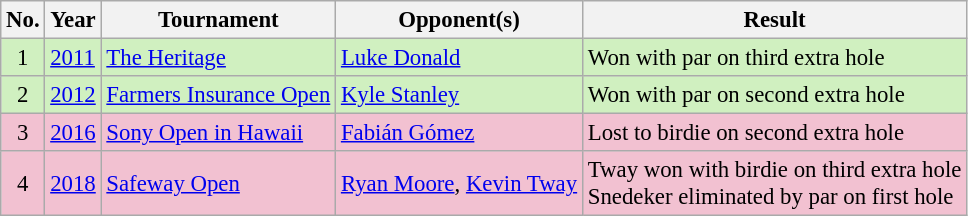<table class="wikitable" style="font-size:95%;">
<tr>
<th>No.</th>
<th>Year</th>
<th>Tournament</th>
<th>Opponent(s)</th>
<th>Result</th>
</tr>
<tr style="background:#D0F0C0;">
<td align=center>1</td>
<td><a href='#'>2011</a></td>
<td><a href='#'>The Heritage</a></td>
<td> <a href='#'>Luke Donald</a></td>
<td>Won with par on third extra hole</td>
</tr>
<tr style="background:#D0F0C0;">
<td align=center>2</td>
<td><a href='#'>2012</a></td>
<td><a href='#'>Farmers Insurance Open</a></td>
<td> <a href='#'>Kyle Stanley</a></td>
<td>Won with par on second extra hole</td>
</tr>
<tr style="background:#F2C1D1;">
<td align=center>3</td>
<td><a href='#'>2016</a></td>
<td><a href='#'>Sony Open in Hawaii</a></td>
<td> <a href='#'>Fabián Gómez</a></td>
<td>Lost to birdie on second extra hole</td>
</tr>
<tr style="background:#F2C1D1;">
<td align=center>4</td>
<td><a href='#'>2018</a></td>
<td><a href='#'>Safeway Open</a></td>
<td> <a href='#'>Ryan Moore</a>,  <a href='#'>Kevin Tway</a></td>
<td>Tway won with birdie on third extra hole<br>Snedeker eliminated by par on first hole</td>
</tr>
</table>
